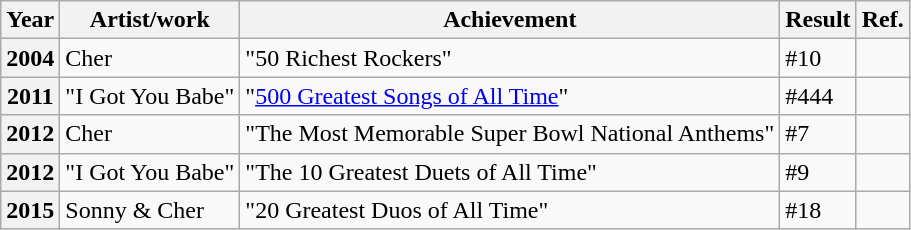<table class="wikitable">
<tr>
<th scope="col">Year</th>
<th scope="col">Artist/work</th>
<th scope="col">Achievement</th>
<th scope="col">Result</th>
<th scope="col">Ref.</th>
</tr>
<tr>
<th scope="row">2004</th>
<td>Cher</td>
<td>"50 Richest Rockers"</td>
<td>#10</td>
<td style="text-align:center;"></td>
</tr>
<tr>
<th scope="row">2011</th>
<td>"I Got You Babe"</td>
<td>"<a href='#'>500 Greatest Songs of All Time</a>"</td>
<td>#444</td>
<td style="text-align:center;"></td>
</tr>
<tr>
<th scope="row">2012</th>
<td>Cher</td>
<td>"The Most Memorable Super Bowl National Anthems"</td>
<td>#7</td>
<td style="text-align:center;"></td>
</tr>
<tr>
<th scope="row">2012</th>
<td>"I Got You Babe"</td>
<td>"The 10 Greatest Duets of All Time"</td>
<td>#9</td>
<td style="text-align:center;"></td>
</tr>
<tr>
<th scope="row">2015</th>
<td>Sonny & Cher</td>
<td>"20 Greatest Duos of All Time"</td>
<td>#18</td>
<td style="text-align:center;"></td>
</tr>
</table>
